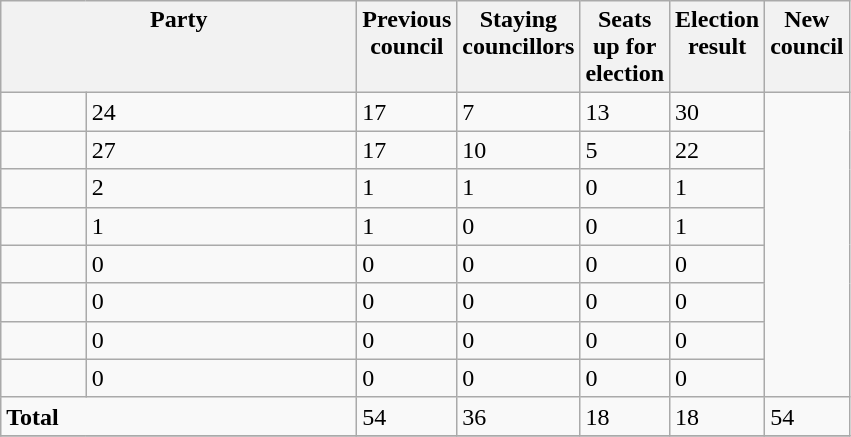<table class="wikitable">
<tr>
<th valign=top colspan="2" style="width: 230px">Party</th>
<th valign=top style="width: 30px">Previous council</th>
<th valign=top style="width: 30px">Staying councillors</th>
<th valign=top style="width: 30px">Seats up for election</th>
<th valign=top style="width: 30px">Election result</th>
<th valign=top style="width: 30px">New council</th>
</tr>
<tr>
<td></td>
<td>24</td>
<td>17</td>
<td>7</td>
<td>13</td>
<td>30</td>
</tr>
<tr>
<td></td>
<td>27</td>
<td>17</td>
<td>10</td>
<td>5</td>
<td>22</td>
</tr>
<tr>
<td></td>
<td>2</td>
<td>1</td>
<td>1</td>
<td>0</td>
<td>1</td>
</tr>
<tr>
<td></td>
<td>1</td>
<td>1</td>
<td>0</td>
<td>0</td>
<td>1</td>
</tr>
<tr>
<td></td>
<td>0</td>
<td>0</td>
<td>0</td>
<td>0</td>
<td>0</td>
</tr>
<tr>
<td></td>
<td>0</td>
<td>0</td>
<td>0</td>
<td>0</td>
<td>0</td>
</tr>
<tr>
<td></td>
<td>0</td>
<td>0</td>
<td>0</td>
<td>0</td>
<td>0</td>
</tr>
<tr>
<td></td>
<td>0</td>
<td>0</td>
<td>0</td>
<td>0</td>
<td>0</td>
</tr>
<tr>
<td colspan="2"><strong>Total</strong></td>
<td>54</td>
<td>36</td>
<td>18</td>
<td>18</td>
<td>54</td>
</tr>
<tr>
</tr>
</table>
